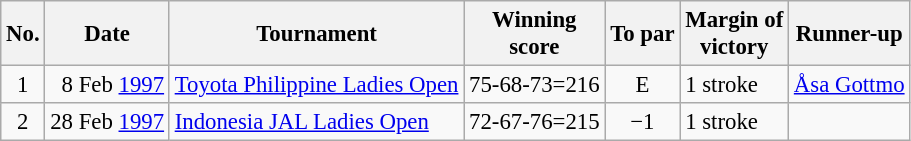<table class="wikitable" style="font-size:95%;">
<tr>
<th>No.</th>
<th>Date</th>
<th>Tournament</th>
<th>Winning<br>score</th>
<th>To par</th>
<th>Margin of<br>victory</th>
<th>Runner-up</th>
</tr>
<tr>
<td align=center>1</td>
<td align=right>8 Feb <a href='#'>1997</a></td>
<td><a href='#'>Toyota Philippine Ladies Open</a></td>
<td align=right>75-68-73=216</td>
<td align=center>E</td>
<td>1  stroke</td>
<td> <a href='#'>Åsa Gottmo</a></td>
</tr>
<tr>
<td align=center>2</td>
<td align=right>28 Feb <a href='#'>1997</a></td>
<td><a href='#'>Indonesia JAL Ladies Open</a></td>
<td align=right>72-67-76=215</td>
<td align=center>−1</td>
<td>1 stroke</td>
<td></td>
</tr>
</table>
